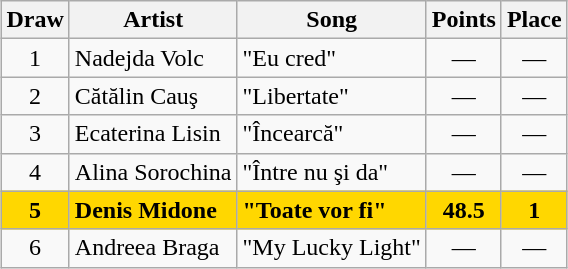<table class="sortable wikitable" style="margin: 1em auto 1em auto; text-align:center;">
<tr>
<th>Draw</th>
<th>Artist</th>
<th>Song</th>
<th>Points</th>
<th>Place</th>
</tr>
<tr>
<td>1</td>
<td align="left">Nadejda Volc</td>
<td align="left">"Eu cred"</td>
<td>—</td>
<td>—</td>
</tr>
<tr>
<td>2</td>
<td align="left">Cătălin Cauş</td>
<td align="left">"Libertate"</td>
<td>—</td>
<td>—</td>
</tr>
<tr>
<td>3</td>
<td align="left">Ecaterina Lisin</td>
<td align="left">"Încearcă"</td>
<td>—</td>
<td>—</td>
</tr>
<tr>
<td>4</td>
<td align="left">Alina Sorochina</td>
<td align="left">"Între nu şi da"</td>
<td>—</td>
<td>—</td>
</tr>
<tr style="font-weight:bold; background:gold;">
<td>5</td>
<td align="left">Denis Midone</td>
<td align="left">"Toate vor fi"</td>
<td>48.5</td>
<td>1</td>
</tr>
<tr>
<td>6</td>
<td align="left">Andreea Braga</td>
<td align="left">"My Lucky Light"</td>
<td>—</td>
<td>—</td>
</tr>
</table>
